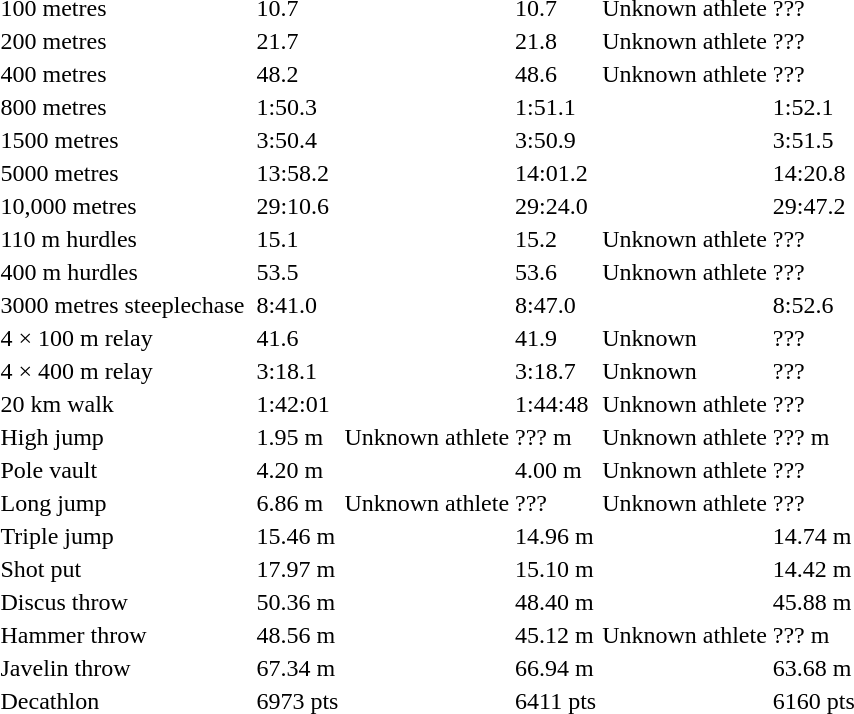<table>
<tr>
<td>100 metres</td>
<td></td>
<td>10.7</td>
<td></td>
<td>10.7</td>
<td>Unknown athlete</td>
<td>???</td>
</tr>
<tr>
<td>200 metres</td>
<td></td>
<td>21.7</td>
<td></td>
<td>21.8</td>
<td>Unknown athlete</td>
<td>???</td>
</tr>
<tr>
<td>400 metres</td>
<td></td>
<td>48.2</td>
<td></td>
<td>48.6</td>
<td>Unknown athlete</td>
<td>???</td>
</tr>
<tr>
<td>800 metres</td>
<td></td>
<td>1:50.3</td>
<td></td>
<td>1:51.1</td>
<td></td>
<td>1:52.1</td>
</tr>
<tr>
<td>1500 metres</td>
<td></td>
<td>3:50.4</td>
<td></td>
<td>3:50.9</td>
<td></td>
<td>3:51.5</td>
</tr>
<tr>
<td>5000 metres</td>
<td></td>
<td>13:58.2</td>
<td></td>
<td>14:01.2</td>
<td></td>
<td>14:20.8</td>
</tr>
<tr>
<td>10,000 metres</td>
<td></td>
<td>29:10.6</td>
<td></td>
<td>29:24.0</td>
<td></td>
<td>29:47.2</td>
</tr>
<tr>
<td>110 m hurdles</td>
<td></td>
<td>15.1</td>
<td></td>
<td>15.2</td>
<td>Unknown athlete</td>
<td>???</td>
</tr>
<tr>
<td>400 m hurdles</td>
<td></td>
<td>53.5</td>
<td></td>
<td>53.6</td>
<td>Unknown athlete</td>
<td>???</td>
</tr>
<tr>
<td>3000 metres steeplechase</td>
<td></td>
<td>8:41.0</td>
<td></td>
<td>8:47.0</td>
<td></td>
<td>8:52.6</td>
</tr>
<tr>
<td>4 × 100 m relay</td>
<td></td>
<td>41.6</td>
<td></td>
<td>41.9</td>
<td>Unknown</td>
<td>???</td>
</tr>
<tr>
<td>4 × 400 m relay</td>
<td></td>
<td>3:18.1</td>
<td></td>
<td>3:18.7</td>
<td>Unknown</td>
<td>???</td>
</tr>
<tr>
<td>20 km walk</td>
<td></td>
<td>1:42:01</td>
<td></td>
<td>1:44:48</td>
<td>Unknown athlete</td>
<td>???</td>
</tr>
<tr>
<td>High jump</td>
<td></td>
<td>1.95 m</td>
<td>Unknown athlete</td>
<td>??? m</td>
<td>Unknown athlete</td>
<td>??? m</td>
</tr>
<tr>
<td>Pole vault</td>
<td></td>
<td>4.20 m</td>
<td></td>
<td>4.00 m</td>
<td>Unknown athlete</td>
<td>???</td>
</tr>
<tr>
<td>Long jump</td>
<td></td>
<td>6.86 m</td>
<td>Unknown athlete</td>
<td>???</td>
<td>Unknown athlete</td>
<td>???</td>
</tr>
<tr>
<td>Triple jump</td>
<td></td>
<td>15.46 m</td>
<td></td>
<td>14.96 m</td>
<td></td>
<td>14.74 m</td>
</tr>
<tr>
<td>Shot put</td>
<td></td>
<td>17.97 m</td>
<td></td>
<td>15.10 m</td>
<td></td>
<td>14.42 m</td>
</tr>
<tr>
<td>Discus throw</td>
<td></td>
<td>50.36 m</td>
<td></td>
<td>48.40 m</td>
<td></td>
<td>45.88 m</td>
</tr>
<tr>
<td>Hammer throw</td>
<td></td>
<td>48.56 m</td>
<td></td>
<td>45.12 m</td>
<td>Unknown athlete</td>
<td>??? m</td>
</tr>
<tr>
<td>Javelin throw</td>
<td></td>
<td>67.34 m</td>
<td></td>
<td>66.94 m</td>
<td></td>
<td>63.68 m</td>
</tr>
<tr>
<td>Decathlon</td>
<td></td>
<td>6973 pts</td>
<td></td>
<td>6411 pts</td>
<td></td>
<td>6160 pts</td>
</tr>
</table>
